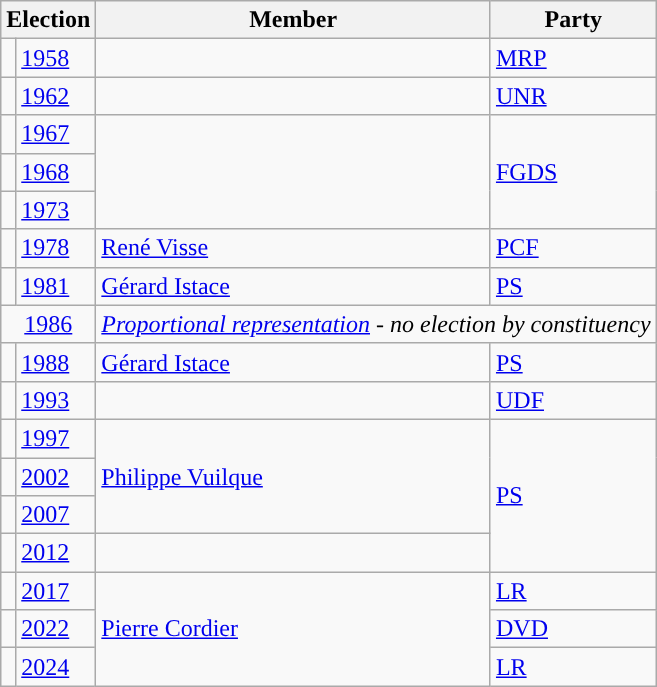<table class="wikitable">
<tr>
<th colspan="2">Election</th>
<th>Member</th>
<th>Party</th>
</tr>
<tr>
<td style="color:inherit;background-color: "></td>
<td><a href='#'>1958</a></td>
<td></td>
<td><a href='#'>MRP</a></td>
</tr>
<tr>
<td style="color:inherit;background-color: "></td>
<td><a href='#'>1962</a></td>
<td></td>
<td><a href='#'>UNR</a></td>
</tr>
<tr>
<td style="color:inherit;background-color: "></td>
<td><a href='#'>1967</a></td>
<td rowspan="3"></td>
<td rowspan="3"><a href='#'>FGDS</a></td>
</tr>
<tr>
<td style="color:inherit;background-color: "></td>
<td><a href='#'>1968</a></td>
</tr>
<tr>
<td style="color:inherit;background-color: "></td>
<td><a href='#'>1973</a></td>
</tr>
<tr>
<td style="color:inherit;background-color: "></td>
<td><a href='#'>1978</a></td>
<td><a href='#'>René Visse</a></td>
<td><a href='#'>PCF</a></td>
</tr>
<tr>
<td style="color:inherit;background-color: "></td>
<td><a href='#'>1981</a></td>
<td><a href='#'>Gérard Istace</a></td>
<td><a href='#'>PS</a></td>
</tr>
<tr>
<td colspan="2" align="center"><a href='#'>1986</a></td>
<td colspan="2"><em><a href='#'>Proportional representation</a> - no election by constituency</em></td>
</tr>
<tr>
<td style="color:inherit;background-color: "></td>
<td><a href='#'>1988</a></td>
<td><a href='#'>Gérard Istace</a></td>
<td><a href='#'>PS</a></td>
</tr>
<tr>
<td style="color:inherit;background-color: "></td>
<td><a href='#'>1993</a></td>
<td></td>
<td><a href='#'>UDF</a></td>
</tr>
<tr>
<td style="color:inherit;background-color: "></td>
<td><a href='#'>1997</a></td>
<td rowspan="3"><a href='#'>Philippe Vuilque</a></td>
<td rowspan="4"><a href='#'>PS</a></td>
</tr>
<tr>
<td style="color:inherit;background-color: "></td>
<td><a href='#'>2002</a></td>
</tr>
<tr>
<td style="color:inherit;background-color: "></td>
<td><a href='#'>2007</a></td>
</tr>
<tr>
<td style="color:inherit;background-color: "></td>
<td><a href='#'>2012</a></td>
<td></td>
</tr>
<tr>
<td style="color:inherit;background-color: "></td>
<td><a href='#'>2017</a></td>
<td rowspan="3"><a href='#'>Pierre Cordier</a></td>
<td><a href='#'>LR</a></td>
</tr>
<tr>
<td style="color:inherit;background-color: "></td>
<td><a href='#'>2022</a></td>
<td><a href='#'>DVD</a></td>
</tr>
<tr>
<td style="color:inherit;background-color: "></td>
<td><a href='#'>2024</a></td>
<td><a href='#'>LR</a></td>
</tr>
</table>
